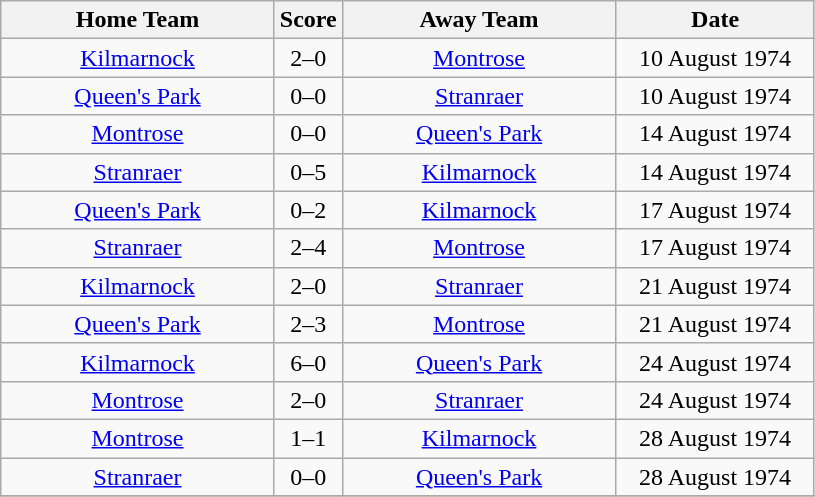<table class="wikitable" style="text-align:center;">
<tr>
<th width=175>Home Team</th>
<th width=20>Score</th>
<th width=175>Away Team</th>
<th width= 125>Date</th>
</tr>
<tr>
<td><a href='#'>Kilmarnock</a></td>
<td>2–0</td>
<td><a href='#'>Montrose</a></td>
<td>10 August 1974</td>
</tr>
<tr>
<td><a href='#'>Queen's Park</a></td>
<td>0–0</td>
<td><a href='#'>Stranraer</a></td>
<td>10 August 1974</td>
</tr>
<tr>
<td><a href='#'>Montrose</a></td>
<td>0–0</td>
<td><a href='#'>Queen's Park</a></td>
<td>14 August 1974</td>
</tr>
<tr>
<td><a href='#'>Stranraer</a></td>
<td>0–5</td>
<td><a href='#'>Kilmarnock</a></td>
<td>14 August 1974</td>
</tr>
<tr>
<td><a href='#'>Queen's Park</a></td>
<td>0–2</td>
<td><a href='#'>Kilmarnock</a></td>
<td>17 August 1974</td>
</tr>
<tr>
<td><a href='#'>Stranraer</a></td>
<td>2–4</td>
<td><a href='#'>Montrose</a></td>
<td>17 August 1974</td>
</tr>
<tr>
<td><a href='#'>Kilmarnock</a></td>
<td>2–0</td>
<td><a href='#'>Stranraer</a></td>
<td>21 August 1974</td>
</tr>
<tr>
<td><a href='#'>Queen's Park</a></td>
<td>2–3</td>
<td><a href='#'>Montrose</a></td>
<td>21 August 1974</td>
</tr>
<tr>
<td><a href='#'>Kilmarnock</a></td>
<td>6–0</td>
<td><a href='#'>Queen's Park</a></td>
<td>24 August 1974</td>
</tr>
<tr>
<td><a href='#'>Montrose</a></td>
<td>2–0</td>
<td><a href='#'>Stranraer</a></td>
<td>24 August 1974</td>
</tr>
<tr>
<td><a href='#'>Montrose</a></td>
<td>1–1</td>
<td><a href='#'>Kilmarnock</a></td>
<td>28 August 1974</td>
</tr>
<tr>
<td><a href='#'>Stranraer</a></td>
<td>0–0</td>
<td><a href='#'>Queen's Park</a></td>
<td>28 August 1974</td>
</tr>
<tr>
</tr>
</table>
